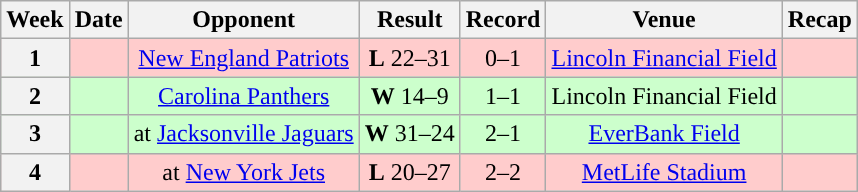<table class="wikitable" style="text-align:center">
<tr>
<th>Week</th>
<th>Date</th>
<th>Opponent</th>
<th>Result</th>
<th>Record</th>
<th>Venue</th>
<th>Recap</th>
</tr>
<tr style="background:#fcc">
<th>1</th>
<td></td>
<td><a href='#'>New England Patriots</a></td>
<td><strong>L</strong> 22–31</td>
<td>0–1</td>
<td><a href='#'>Lincoln Financial Field</a></td>
<td></td>
</tr>
<tr style="background:#cfc">
<th>2</th>
<td></td>
<td><a href='#'>Carolina Panthers</a></td>
<td><strong>W</strong> 14–9</td>
<td>1–1</td>
<td>Lincoln Financial Field</td>
<td></td>
</tr>
<tr style="background:#cfc">
<th>3</th>
<td></td>
<td>at <a href='#'>Jacksonville Jaguars</a></td>
<td><strong>W</strong> 31–24</td>
<td>2–1</td>
<td><a href='#'>EverBank Field</a></td>
<td></td>
</tr>
<tr style="background:#fcc">
<th>4</th>
<td></td>
<td>at <a href='#'>New York Jets</a></td>
<td><strong>L</strong> 20–27</td>
<td>2–2</td>
<td><a href='#'>MetLife Stadium</a></td>
<td></td>
</tr>
</table>
